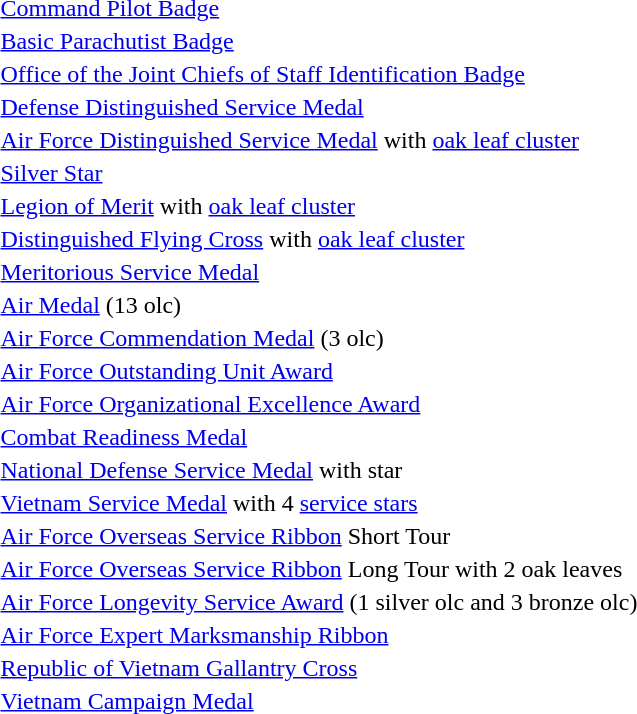<table>
<tr>
<td> <a href='#'>Command Pilot Badge</a></td>
</tr>
<tr>
<td> <a href='#'>Basic Parachutist Badge</a></td>
</tr>
<tr>
<td> <a href='#'>Office of the Joint Chiefs of Staff Identification Badge</a></td>
</tr>
<tr>
<td> <a href='#'>Defense Distinguished Service Medal</a></td>
</tr>
<tr>
<td> <a href='#'>Air Force Distinguished Service Medal</a> with <a href='#'>oak leaf cluster</a></td>
</tr>
<tr>
<td> <a href='#'>Silver Star</a></td>
</tr>
<tr>
<td> <a href='#'>Legion of Merit</a> with <a href='#'>oak leaf cluster</a></td>
</tr>
<tr>
<td> <a href='#'>Distinguished Flying Cross</a> with <a href='#'>oak leaf cluster</a></td>
</tr>
<tr>
<td> <a href='#'>Meritorious Service Medal</a></td>
</tr>
<tr>
<td> <a href='#'>Air Medal</a> (13 olc)</td>
</tr>
<tr>
<td> <a href='#'>Air Force Commendation Medal</a> (3 olc)</td>
</tr>
<tr>
<td> <a href='#'>Air Force Outstanding Unit Award</a></td>
</tr>
<tr>
<td><a href='#'>Air Force Organizational Excellence Award</a></td>
</tr>
<tr>
<td> <a href='#'>Combat Readiness Medal</a></td>
</tr>
<tr>
<td> <a href='#'>National Defense Service Medal</a> with star</td>
</tr>
<tr>
<td> <a href='#'>Vietnam Service Medal</a> with 4 <a href='#'>service stars</a></td>
</tr>
<tr>
<td> <a href='#'>Air Force Overseas Service Ribbon</a> Short Tour</td>
</tr>
<tr>
<td> <a href='#'>Air Force Overseas Service Ribbon</a> Long Tour with 2 oak leaves</td>
</tr>
<tr>
<td> <a href='#'>Air Force Longevity Service Award</a> (1 silver olc and 3 bronze olc)</td>
</tr>
<tr>
<td> <a href='#'>Air Force Expert Marksmanship Ribbon</a></td>
</tr>
<tr>
<td> <a href='#'>Republic of Vietnam Gallantry Cross</a></td>
</tr>
<tr>
<td> <a href='#'>Vietnam Campaign Medal</a></td>
</tr>
</table>
